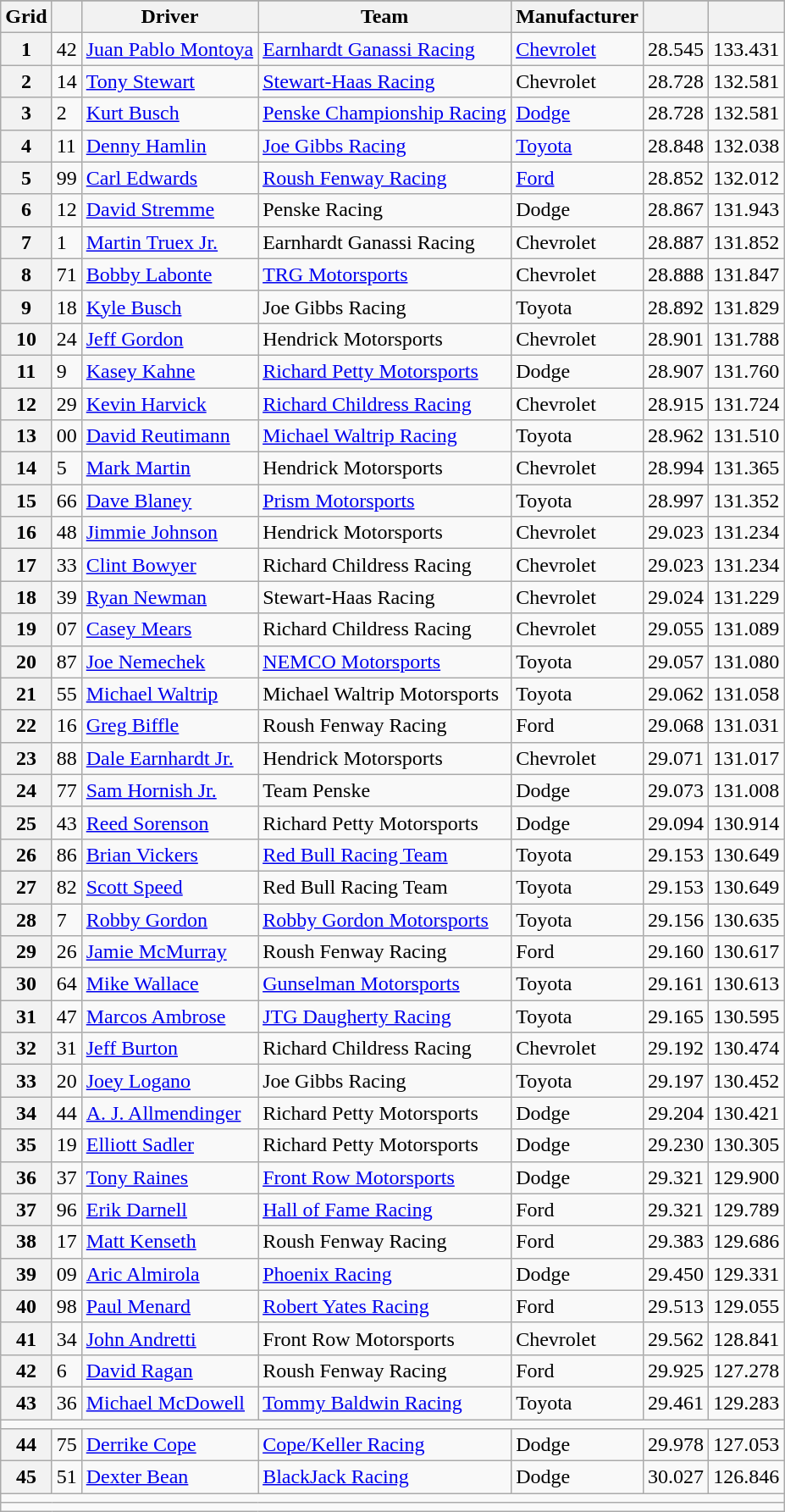<table class="wikitable">
<tr>
</tr>
<tr>
<th scope="col">Grid</th>
<th scope="col"></th>
<th scope="col">Driver</th>
<th scope="col">Team</th>
<th scope="col">Manufacturer</th>
<th scope="col"></th>
<th scope="col"></th>
</tr>
<tr>
<th scope="row">1</th>
<td>42</td>
<td><a href='#'>Juan Pablo Montoya</a></td>
<td><a href='#'>Earnhardt Ganassi Racing</a></td>
<td><a href='#'>Chevrolet</a></td>
<td>28.545</td>
<td>133.431</td>
</tr>
<tr>
<th scope="row">2</th>
<td>14</td>
<td><a href='#'>Tony Stewart</a></td>
<td><a href='#'>Stewart-Haas Racing</a></td>
<td>Chevrolet</td>
<td>28.728</td>
<td>132.581</td>
</tr>
<tr>
<th scope="row">3</th>
<td>2</td>
<td><a href='#'>Kurt Busch</a></td>
<td><a href='#'>Penske Championship Racing</a></td>
<td><a href='#'>Dodge</a></td>
<td>28.728</td>
<td>132.581</td>
</tr>
<tr>
<th scope="row">4</th>
<td>11</td>
<td><a href='#'>Denny Hamlin</a></td>
<td><a href='#'>Joe Gibbs Racing</a></td>
<td><a href='#'>Toyota</a></td>
<td>28.848</td>
<td>132.038</td>
</tr>
<tr>
<th scope="row">5</th>
<td>99</td>
<td><a href='#'>Carl Edwards</a></td>
<td><a href='#'>Roush Fenway Racing</a></td>
<td><a href='#'>Ford</a></td>
<td>28.852</td>
<td>132.012</td>
</tr>
<tr>
<th scope="row">6</th>
<td>12</td>
<td><a href='#'>David Stremme</a></td>
<td>Penske Racing</td>
<td>Dodge</td>
<td>28.867</td>
<td>131.943</td>
</tr>
<tr>
<th scope="row">7</th>
<td>1</td>
<td><a href='#'>Martin Truex Jr.</a></td>
<td>Earnhardt Ganassi Racing</td>
<td>Chevrolet</td>
<td>28.887</td>
<td>131.852</td>
</tr>
<tr>
<th scope="row">8</th>
<td>71</td>
<td><a href='#'>Bobby Labonte</a></td>
<td><a href='#'>TRG Motorsports</a></td>
<td>Chevrolet</td>
<td>28.888</td>
<td>131.847</td>
</tr>
<tr>
<th scope="row">9</th>
<td>18</td>
<td><a href='#'>Kyle Busch</a></td>
<td>Joe Gibbs Racing</td>
<td>Toyota</td>
<td>28.892</td>
<td>131.829</td>
</tr>
<tr>
<th scope="row">10</th>
<td>24</td>
<td><a href='#'>Jeff Gordon</a></td>
<td>Hendrick Motorsports</td>
<td>Chevrolet</td>
<td>28.901</td>
<td>131.788</td>
</tr>
<tr>
<th scope="row">11</th>
<td>9</td>
<td><a href='#'>Kasey Kahne</a></td>
<td><a href='#'>Richard Petty Motorsports</a></td>
<td>Dodge</td>
<td>28.907</td>
<td>131.760</td>
</tr>
<tr>
<th scope="row">12</th>
<td>29</td>
<td><a href='#'>Kevin Harvick</a></td>
<td><a href='#'>Richard Childress Racing</a></td>
<td>Chevrolet</td>
<td>28.915</td>
<td>131.724</td>
</tr>
<tr>
<th scope="row">13</th>
<td>00</td>
<td><a href='#'>David Reutimann</a></td>
<td><a href='#'>Michael Waltrip Racing</a></td>
<td>Toyota</td>
<td>28.962</td>
<td>131.510</td>
</tr>
<tr>
<th scope="row">14</th>
<td>5</td>
<td><a href='#'>Mark Martin</a></td>
<td>Hendrick Motorsports</td>
<td>Chevrolet</td>
<td>28.994</td>
<td>131.365</td>
</tr>
<tr>
<th scope="row">15</th>
<td>66</td>
<td><a href='#'>Dave Blaney</a></td>
<td><a href='#'>Prism Motorsports</a></td>
<td>Toyota</td>
<td>28.997</td>
<td>131.352</td>
</tr>
<tr>
<th scope="row">16</th>
<td>48</td>
<td><a href='#'>Jimmie Johnson</a></td>
<td>Hendrick Motorsports</td>
<td>Chevrolet</td>
<td>29.023</td>
<td>131.234</td>
</tr>
<tr>
<th scope="row">17</th>
<td>33</td>
<td><a href='#'>Clint Bowyer</a></td>
<td>Richard Childress Racing</td>
<td>Chevrolet</td>
<td>29.023</td>
<td>131.234</td>
</tr>
<tr>
<th scope="row">18</th>
<td>39</td>
<td><a href='#'>Ryan Newman</a></td>
<td>Stewart-Haas Racing</td>
<td>Chevrolet</td>
<td>29.024</td>
<td>131.229</td>
</tr>
<tr>
<th scope="row">19</th>
<td>07</td>
<td><a href='#'>Casey Mears</a></td>
<td>Richard Childress Racing</td>
<td>Chevrolet</td>
<td>29.055</td>
<td>131.089</td>
</tr>
<tr>
<th scope="row">20</th>
<td>87</td>
<td><a href='#'>Joe Nemechek</a></td>
<td><a href='#'>NEMCO Motorsports</a></td>
<td>Toyota</td>
<td>29.057</td>
<td>131.080</td>
</tr>
<tr>
<th scope="row">21</th>
<td>55</td>
<td><a href='#'>Michael Waltrip</a></td>
<td>Michael Waltrip Motorsports</td>
<td>Toyota</td>
<td>29.062</td>
<td>131.058</td>
</tr>
<tr>
<th scope="row">22</th>
<td>16</td>
<td><a href='#'>Greg Biffle</a></td>
<td>Roush Fenway Racing</td>
<td>Ford</td>
<td>29.068</td>
<td>131.031</td>
</tr>
<tr>
<th scope="row">23</th>
<td>88</td>
<td><a href='#'>Dale Earnhardt Jr.</a></td>
<td>Hendrick Motorsports</td>
<td>Chevrolet</td>
<td>29.071</td>
<td>131.017</td>
</tr>
<tr>
<th scope="row">24</th>
<td>77</td>
<td><a href='#'>Sam Hornish Jr.</a></td>
<td>Team Penske</td>
<td>Dodge</td>
<td>29.073</td>
<td>131.008</td>
</tr>
<tr>
<th scope="row">25</th>
<td>43</td>
<td><a href='#'>Reed Sorenson</a></td>
<td>Richard Petty Motorsports</td>
<td>Dodge</td>
<td>29.094</td>
<td>130.914</td>
</tr>
<tr>
<th scope="row">26</th>
<td>86</td>
<td><a href='#'>Brian Vickers</a></td>
<td><a href='#'>Red Bull Racing Team</a></td>
<td>Toyota</td>
<td>29.153</td>
<td>130.649</td>
</tr>
<tr>
<th scope="row">27</th>
<td>82</td>
<td><a href='#'>Scott Speed</a></td>
<td>Red Bull Racing Team</td>
<td>Toyota</td>
<td>29.153</td>
<td>130.649</td>
</tr>
<tr>
<th scope="row">28</th>
<td>7</td>
<td><a href='#'>Robby Gordon</a></td>
<td><a href='#'>Robby Gordon Motorsports</a></td>
<td>Toyota</td>
<td>29.156</td>
<td>130.635</td>
</tr>
<tr>
<th scope="row">29</th>
<td>26</td>
<td><a href='#'>Jamie McMurray</a></td>
<td>Roush Fenway Racing</td>
<td>Ford</td>
<td>29.160</td>
<td>130.617</td>
</tr>
<tr>
<th scope="row">30</th>
<td>64</td>
<td><a href='#'>Mike Wallace</a></td>
<td><a href='#'>Gunselman Motorsports</a></td>
<td>Toyota</td>
<td>29.161</td>
<td>130.613</td>
</tr>
<tr>
<th scope="row">31</th>
<td>47</td>
<td><a href='#'>Marcos Ambrose</a></td>
<td><a href='#'>JTG Daugherty Racing</a></td>
<td>Toyota</td>
<td>29.165</td>
<td>130.595</td>
</tr>
<tr>
<th scope="row">32</th>
<td>31</td>
<td><a href='#'>Jeff Burton</a></td>
<td>Richard Childress Racing</td>
<td>Chevrolet</td>
<td>29.192</td>
<td>130.474</td>
</tr>
<tr>
<th scope="row">33</th>
<td>20</td>
<td><a href='#'>Joey Logano</a></td>
<td>Joe Gibbs Racing</td>
<td>Toyota</td>
<td>29.197</td>
<td>130.452</td>
</tr>
<tr>
<th scope="row">34</th>
<td>44</td>
<td><a href='#'>A. J. Allmendinger</a></td>
<td>Richard Petty Motorsports</td>
<td>Dodge</td>
<td>29.204</td>
<td>130.421</td>
</tr>
<tr>
<th scope="row">35</th>
<td>19</td>
<td><a href='#'>Elliott Sadler</a></td>
<td>Richard Petty Motorsports</td>
<td>Dodge</td>
<td>29.230</td>
<td>130.305</td>
</tr>
<tr>
<th scope="row">36</th>
<td>37</td>
<td><a href='#'>Tony Raines</a></td>
<td><a href='#'>Front Row Motorsports</a></td>
<td>Dodge</td>
<td>29.321</td>
<td>129.900</td>
</tr>
<tr>
<th scope="row">37</th>
<td>96</td>
<td><a href='#'>Erik Darnell</a></td>
<td><a href='#'>Hall of Fame Racing</a></td>
<td>Ford</td>
<td>29.321</td>
<td>129.789</td>
</tr>
<tr>
<th scope="row">38</th>
<td>17</td>
<td><a href='#'>Matt Kenseth</a></td>
<td>Roush Fenway Racing</td>
<td>Ford</td>
<td>29.383</td>
<td>129.686</td>
</tr>
<tr>
<th scope="row">39</th>
<td>09</td>
<td><a href='#'>Aric Almirola</a></td>
<td><a href='#'>Phoenix Racing</a></td>
<td>Dodge</td>
<td>29.450</td>
<td>129.331</td>
</tr>
<tr>
<th scope="row">40</th>
<td>98</td>
<td><a href='#'>Paul Menard</a></td>
<td><a href='#'>Robert Yates Racing</a></td>
<td>Ford</td>
<td>29.513</td>
<td>129.055</td>
</tr>
<tr>
<th scope="row">41</th>
<td>34</td>
<td><a href='#'>John Andretti</a></td>
<td>Front Row Motorsports</td>
<td>Chevrolet</td>
<td>29.562</td>
<td>128.841</td>
</tr>
<tr>
<th scope="row">42</th>
<td>6</td>
<td><a href='#'>David Ragan</a></td>
<td>Roush Fenway Racing</td>
<td>Ford</td>
<td>29.925</td>
<td>127.278</td>
</tr>
<tr>
<th scope="row">43</th>
<td>36</td>
<td><a href='#'>Michael McDowell</a></td>
<td><a href='#'>Tommy Baldwin Racing</a></td>
<td>Toyota</td>
<td>29.461</td>
<td>129.283</td>
</tr>
<tr>
<td colspan="8"></td>
</tr>
<tr>
<th scope="row">44</th>
<td>75</td>
<td><a href='#'>Derrike Cope</a></td>
<td><a href='#'>Cope/Keller Racing</a></td>
<td>Dodge</td>
<td>29.978</td>
<td>127.053</td>
</tr>
<tr>
<th scope="row">45</th>
<td>51</td>
<td><a href='#'>Dexter Bean</a></td>
<td><a href='#'>BlackJack Racing</a></td>
<td>Dodge</td>
<td>30.027</td>
<td>126.846</td>
</tr>
<tr>
<td colspan="8"></td>
</tr>
<tr>
<td colspan="7"></td>
</tr>
</table>
